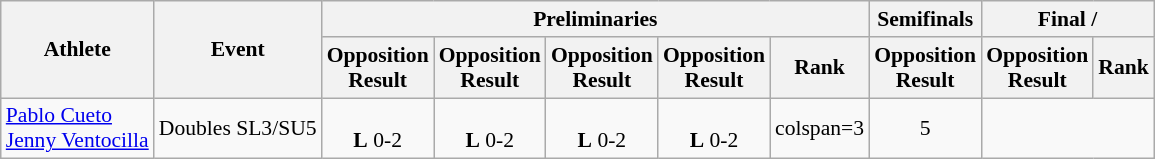<table class=wikitable style="font-size:90%">
<tr>
<th rowspan="2">Athlete</th>
<th rowspan="2">Event</th>
<th colspan="5">Preliminaries</th>
<th>Semifinals</th>
<th colspan="2">Final / </th>
</tr>
<tr>
<th>Opposition<br>Result</th>
<th>Opposition<br>Result</th>
<th>Opposition<br>Result</th>
<th>Opposition<br>Result</th>
<th>Rank</th>
<th>Opposition<br>Result</th>
<th>Opposition<br>Result</th>
<th>Rank</th>
</tr>
<tr align=center>
<td align=left><a href='#'>Pablo Cueto</a><br><a href='#'>Jenny Ventocilla</a></td>
<td align=left>Doubles SL3/SU5</td>
<td><br><strong>L</strong> 0-2</td>
<td><br><strong>L</strong> 0-2</td>
<td><br><strong>L</strong> 0-2</td>
<td><br><strong>L</strong> 0-2</td>
<td>colspan=3 </td>
<td>5</td>
</tr>
</table>
